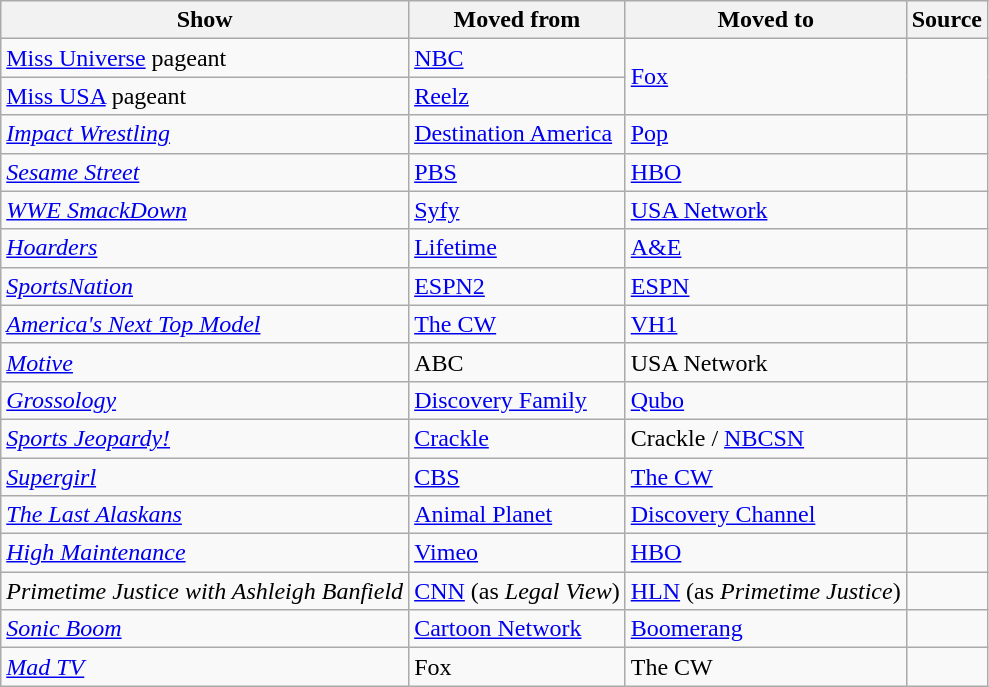<table class="wikitable sortable">
<tr ">
<th>Show</th>
<th>Moved from</th>
<th>Moved to</th>
<th>Source</th>
</tr>
<tr>
<td><a href='#'>Miss Universe</a> pageant</td>
<td><a href='#'>NBC</a></td>
<td rowspan=2><a href='#'>Fox</a></td>
<td rowspan=2></td>
</tr>
<tr>
<td><a href='#'>Miss USA</a> pageant</td>
<td><a href='#'>Reelz</a></td>
</tr>
<tr>
<td><em><a href='#'>Impact Wrestling</a></em></td>
<td><a href='#'>Destination America</a></td>
<td><a href='#'>Pop</a></td>
<td></td>
</tr>
<tr>
<td><em><a href='#'>Sesame Street</a></em></td>
<td><a href='#'>PBS</a></td>
<td><a href='#'>HBO</a></td>
<td></td>
</tr>
<tr>
<td><em><a href='#'>WWE SmackDown</a></em></td>
<td><a href='#'>Syfy</a></td>
<td><a href='#'>USA Network</a></td>
<td></td>
</tr>
<tr>
<td><em><a href='#'>Hoarders</a></em></td>
<td><a href='#'>Lifetime</a></td>
<td><a href='#'>A&E</a></td>
<td></td>
</tr>
<tr>
<td><em><a href='#'>SportsNation</a></em></td>
<td><a href='#'>ESPN2</a></td>
<td><a href='#'>ESPN</a></td>
<td></td>
</tr>
<tr>
<td><em><a href='#'>America's Next Top Model</a></em></td>
<td><a href='#'>The CW</a></td>
<td><a href='#'>VH1</a></td>
<td></td>
</tr>
<tr>
<td><em><a href='#'>Motive</a></em></td>
<td>ABC</td>
<td>USA Network</td>
<td></td>
</tr>
<tr>
<td><em><a href='#'>Grossology</a></em></td>
<td><a href='#'>Discovery Family</a></td>
<td><a href='#'>Qubo</a></td>
<td></td>
</tr>
<tr>
<td><em><a href='#'>Sports Jeopardy!</a></em></td>
<td><a href='#'>Crackle</a></td>
<td>Crackle / <a href='#'>NBCSN</a></td>
<td></td>
</tr>
<tr>
<td><em><a href='#'>Supergirl</a></em></td>
<td><a href='#'>CBS</a></td>
<td><a href='#'>The CW</a></td>
<td></td>
</tr>
<tr>
<td><em><a href='#'>The Last Alaskans</a></em></td>
<td><a href='#'>Animal Planet</a></td>
<td><a href='#'>Discovery Channel</a></td>
<td></td>
</tr>
<tr>
<td><em><a href='#'>High Maintenance</a></em></td>
<td><a href='#'>Vimeo</a></td>
<td><a href='#'>HBO</a></td>
<td></td>
</tr>
<tr>
<td><em>Primetime Justice with Ashleigh Banfield</em></td>
<td><a href='#'>CNN</a> (as <em>Legal View</em>)</td>
<td><a href='#'>HLN</a> (as <em>Primetime Justice</em>)</td>
<td></td>
</tr>
<tr>
<td><em><a href='#'>Sonic Boom</a></em></td>
<td><a href='#'>Cartoon Network</a></td>
<td><a href='#'>Boomerang</a></td>
<td></td>
</tr>
<tr>
<td><em><a href='#'>Mad TV</a></em></td>
<td>Fox</td>
<td>The CW</td>
<td></td>
</tr>
</table>
